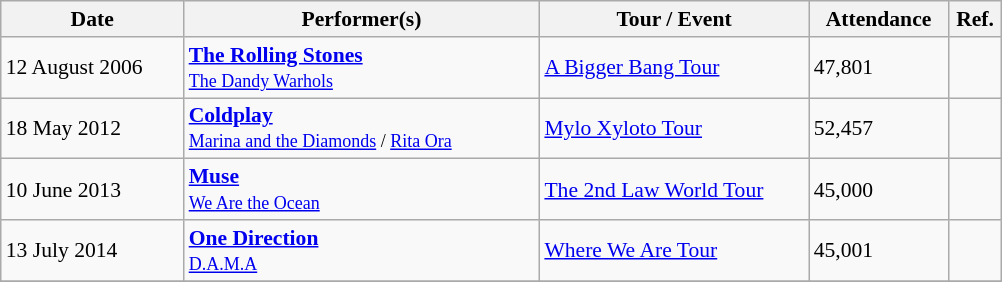<table class="wikitable" style="font-size:90%">
<tr>
<th scope="col" style="width:8em;">Date</th>
<th scope="col" style="width:16em;">Performer(s)</th>
<th scope="col" style="width:12em;">Tour / Event</th>
<th scope="col" style="width:6em;">Attendance</th>
<th scope="col" style="width:2em;">Ref.</th>
</tr>
<tr>
<td>12 August 2006</td>
<td><strong><a href='#'>The Rolling Stones</a></strong><br><small><a href='#'>The Dandy Warhols</a></small></td>
<td><a href='#'>A Bigger Bang Tour</a></td>
<td>47,801</td>
<td></td>
</tr>
<tr>
<td>18 May 2012</td>
<td><strong><a href='#'>Coldplay</a></strong><br><small><a href='#'>Marina and the Diamonds</a> / <a href='#'>Rita Ora</a></small></td>
<td><a href='#'>Mylo Xyloto Tour</a></td>
<td>52,457</td>
<td></td>
</tr>
<tr>
<td>10 June 2013</td>
<td><strong><a href='#'>Muse</a></strong><br><small><a href='#'>We Are the Ocean</a></small></td>
<td><a href='#'>The 2nd Law World Tour</a></td>
<td>45,000</td>
<td></td>
</tr>
<tr>
<td>13 July 2014</td>
<td><strong><a href='#'>One Direction</a></strong><br><small><a href='#'>D.A.M.A</a></small></td>
<td><a href='#'>Where We Are Tour</a></td>
<td>45,001</td>
<td></td>
</tr>
<tr>
</tr>
</table>
